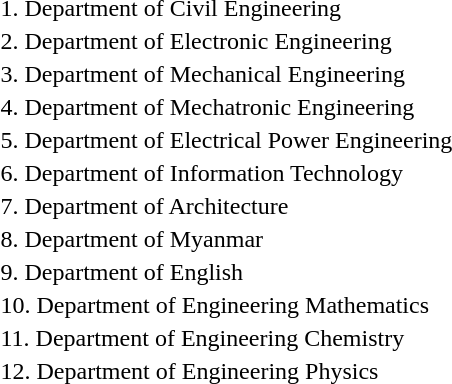<table>
<tr>
<td>1. Department of Civil Engineering</td>
</tr>
<tr>
<td>2. Department of Electronic Engineering</td>
</tr>
<tr>
<td>3. Department of Mechanical Engineering</td>
</tr>
<tr>
<td>4. Department of Mechatronic Engineering</td>
</tr>
<tr>
<td>5. Department of Electrical Power Engineering</td>
</tr>
<tr>
<td>6. Department of Information Technology</td>
</tr>
<tr>
<td>7. Department of Architecture</td>
</tr>
<tr>
<td>8. Department of Myanmar</td>
</tr>
<tr>
<td>9. Department of English</td>
</tr>
<tr>
<td>10. Department of Engineering Mathematics</td>
</tr>
<tr>
<td>11. Department of Engineering Chemistry</td>
</tr>
<tr>
<td>12. Department of Engineering Physics</td>
</tr>
</table>
